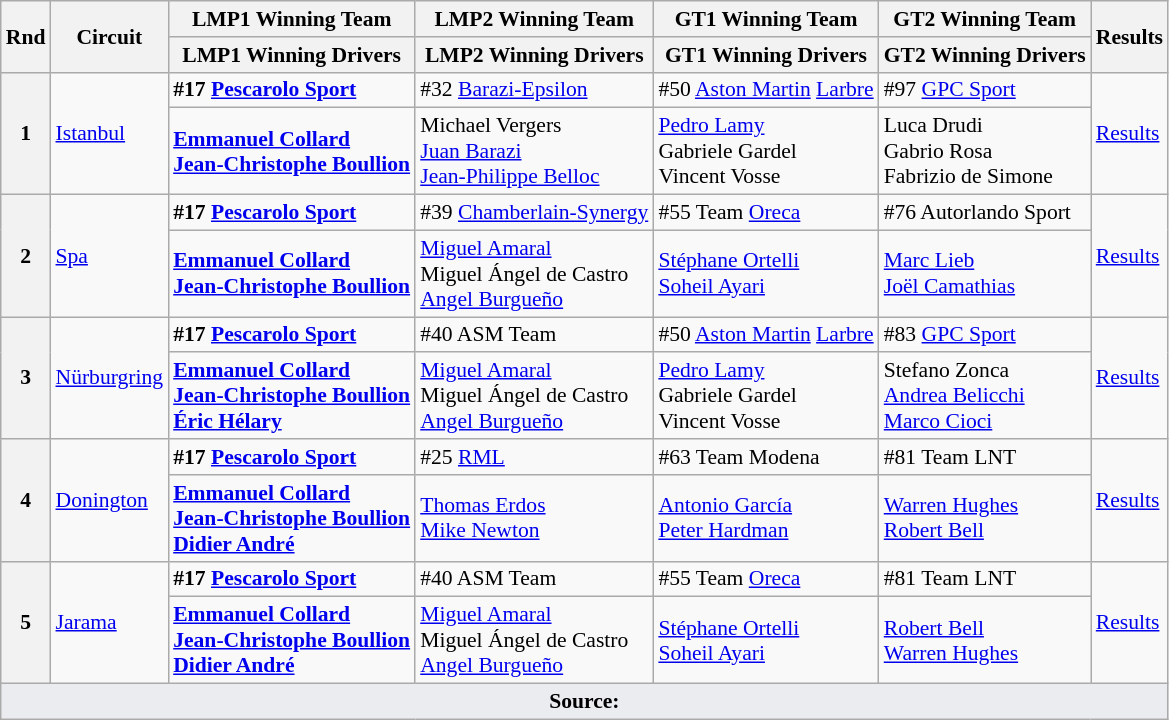<table class="wikitable" style="font-size: 90%;">
<tr>
<th rowspan=2>Rnd</th>
<th rowspan=2>Circuit</th>
<th>LMP1 Winning Team</th>
<th>LMP2 Winning Team</th>
<th>GT1 Winning Team</th>
<th>GT2 Winning Team</th>
<th rowspan=2>Results</th>
</tr>
<tr>
<th>LMP1 Winning Drivers</th>
<th>LMP2 Winning Drivers</th>
<th>GT1 Winning Drivers</th>
<th>GT2 Winning Drivers</th>
</tr>
<tr>
<th rowspan=2>1</th>
<td rowspan=2><a href='#'>Istanbul</a></td>
<td> <strong>#17 <a href='#'>Pescarolo Sport</a></strong></td>
<td> #32 <a href='#'>Barazi-Epsilon</a></td>
<td> #50 <a href='#'>Aston Martin</a> <a href='#'>Larbre</a></td>
<td> #97 <a href='#'>GPC Sport</a></td>
<td rowspan=2><a href='#'>Results</a></td>
</tr>
<tr>
<td><strong> <a href='#'>Emmanuel Collard</a><br> <a href='#'>Jean-Christophe Boullion</a></strong></td>
<td> Michael Vergers<br> <a href='#'>Juan Barazi</a><br> <a href='#'>Jean-Philippe Belloc</a></td>
<td> <a href='#'>Pedro Lamy</a><br> Gabriele Gardel<br> Vincent Vosse</td>
<td> Luca Drudi<br> Gabrio Rosa<br> Fabrizio de Simone</td>
</tr>
<tr>
<th rowspan=2>2</th>
<td rowspan=2><a href='#'>Spa</a></td>
<td> <strong>#17 <a href='#'>Pescarolo Sport</a></strong></td>
<td> #39 <a href='#'>Chamberlain-Synergy</a></td>
<td> #55 Team <a href='#'>Oreca</a></td>
<td> #76 Autorlando Sport</td>
<td rowspan=2><a href='#'>Results</a></td>
</tr>
<tr>
<td><strong> <a href='#'>Emmanuel Collard</a><br> <a href='#'>Jean-Christophe Boullion</a></strong></td>
<td> <a href='#'>Miguel Amaral</a><br> Miguel Ángel de Castro<br> <a href='#'>Angel Burgueño</a></td>
<td> <a href='#'>Stéphane Ortelli</a><br> <a href='#'>Soheil Ayari</a></td>
<td> <a href='#'>Marc Lieb</a><br> <a href='#'>Joël Camathias</a></td>
</tr>
<tr>
<th rowspan=2>3</th>
<td rowspan=2><a href='#'>Nürburgring</a></td>
<td> <strong>#17 <a href='#'>Pescarolo Sport</a></strong></td>
<td> #40 ASM Team</td>
<td> #50 <a href='#'>Aston Martin</a> <a href='#'>Larbre</a></td>
<td> #83 <a href='#'>GPC Sport</a></td>
<td rowspan=2><a href='#'>Results</a></td>
</tr>
<tr>
<td><strong> <a href='#'>Emmanuel Collard</a><br> <a href='#'>Jean-Christophe Boullion</a><br> <a href='#'>Éric Hélary</a></strong></td>
<td> <a href='#'>Miguel Amaral</a><br> Miguel Ángel de Castro<br> <a href='#'>Angel Burgueño</a></td>
<td> <a href='#'>Pedro Lamy</a><br> Gabriele Gardel<br> Vincent Vosse</td>
<td> Stefano Zonca<br> <a href='#'>Andrea Belicchi</a><br> <a href='#'>Marco Cioci</a></td>
</tr>
<tr>
<th rowspan=2>4</th>
<td rowspan=2><a href='#'>Donington</a></td>
<td><strong> #17 <a href='#'>Pescarolo Sport</a></strong></td>
<td> #25 <a href='#'>RML</a></td>
<td> #63 Team Modena</td>
<td> #81 Team LNT</td>
<td rowspan=2><a href='#'>Results</a></td>
</tr>
<tr>
<td><strong> <a href='#'>Emmanuel Collard</a><br> <a href='#'>Jean-Christophe Boullion</a><br> <a href='#'>Didier André</a></strong></td>
<td> <a href='#'>Thomas Erdos</a><br> <a href='#'>Mike Newton</a></td>
<td> <a href='#'>Antonio García</a><br> <a href='#'>Peter Hardman</a></td>
<td> <a href='#'>Warren Hughes</a><br> <a href='#'>Robert Bell</a></td>
</tr>
<tr>
<th rowspan=2>5</th>
<td rowspan=2><a href='#'>Jarama</a></td>
<td><strong> #17 <a href='#'>Pescarolo Sport</a></strong></td>
<td> #40 ASM Team</td>
<td> #55 Team <a href='#'>Oreca</a></td>
<td> #81 Team LNT</td>
<td rowspan=2><a href='#'>Results</a></td>
</tr>
<tr>
<td><strong> <a href='#'>Emmanuel Collard</a><br> <a href='#'>Jean-Christophe Boullion</a><br> <a href='#'>Didier André</a></strong></td>
<td> <a href='#'>Miguel Amaral</a><br> Miguel Ángel de Castro<br> <a href='#'>Angel Burgueño</a></td>
<td> <a href='#'>Stéphane Ortelli</a><br> <a href='#'>Soheil Ayari</a></td>
<td> <a href='#'>Robert Bell</a><br> <a href='#'>Warren Hughes</a></td>
</tr>
<tr class="sortbottom">
<td colspan="7" style="background-color:#EAECF0;text-align:center"><strong>Source:</strong></td>
</tr>
</table>
